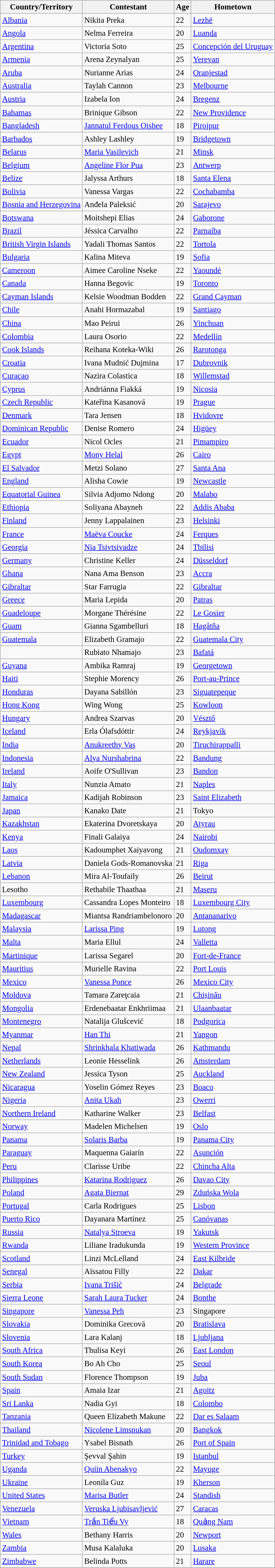<table class="wikitable sortable" style="font-size: 95%;">
<tr>
<th>Country/Territory</th>
<th>Contestant</th>
<th>Age</th>
<th>Hometown</th>
</tr>
<tr>
<td> <a href='#'>Albania</a></td>
<td>Nikita Preka</td>
<td>22</td>
<td><a href='#'>Lezhë</a></td>
</tr>
<tr>
<td> <a href='#'>Angola</a></td>
<td>Nelma Ferreira</td>
<td>20</td>
<td><a href='#'>Luanda</a></td>
</tr>
<tr>
<td> <a href='#'>Argentina</a></td>
<td>Victoria Soto</td>
<td>25</td>
<td><a href='#'>Concepción del Uruguay</a></td>
</tr>
<tr>
<td> <a href='#'>Armenia</a></td>
<td>Arena Zeynalyan</td>
<td>25</td>
<td><a href='#'>Yerevan</a></td>
</tr>
<tr>
<td> <a href='#'>Aruba</a></td>
<td>Nurianne Arias</td>
<td>24</td>
<td><a href='#'>Oranjestad</a></td>
</tr>
<tr>
<td> <a href='#'>Australia</a></td>
<td>Taylah Cannon</td>
<td>23</td>
<td><a href='#'>Melbourne</a></td>
</tr>
<tr>
<td> <a href='#'>Austria</a></td>
<td>Izabela Ion</td>
<td>24</td>
<td><a href='#'>Bregenz</a></td>
</tr>
<tr>
<td> <a href='#'>Bahamas</a></td>
<td>Brinique Gibson</td>
<td>22</td>
<td><a href='#'>New Providence</a></td>
</tr>
<tr>
<td> <a href='#'>Bangladesh</a></td>
<td><a href='#'>Jannatul Ferdous Oishee</a></td>
<td>18</td>
<td><a href='#'>Pirojpur</a></td>
</tr>
<tr>
<td> <a href='#'>Barbados</a></td>
<td>Ashley Lashley</td>
<td>19</td>
<td><a href='#'>Bridgetown</a></td>
</tr>
<tr>
<td> <a href='#'>Belarus</a></td>
<td><a href='#'>Maria Vasilevich</a></td>
<td>21</td>
<td><a href='#'>Minsk</a></td>
</tr>
<tr>
<td> <a href='#'>Belgium</a></td>
<td><a href='#'>Angeline Flor Pua</a></td>
<td>23</td>
<td><a href='#'>Antwerp</a></td>
</tr>
<tr>
<td> <a href='#'>Belize</a></td>
<td>Jalyssa Arthurs</td>
<td>18</td>
<td><a href='#'>Santa Elena</a></td>
</tr>
<tr>
<td> <a href='#'>Bolivia</a></td>
<td>Vanessa Vargas</td>
<td>22</td>
<td><a href='#'>Cochabamba</a></td>
</tr>
<tr>
<td> <a href='#'>Bosnia and Herzegovina</a></td>
<td>Anđela Paleksić</td>
<td>20</td>
<td><a href='#'>Sarajevo</a></td>
</tr>
<tr>
<td> <a href='#'>Botswana</a></td>
<td>Moitshepi Elias</td>
<td>24</td>
<td><a href='#'>Gaborone</a></td>
</tr>
<tr>
<td> <a href='#'>Brazil</a></td>
<td>Jéssica Carvalho</td>
<td>22</td>
<td><a href='#'>Parnaíba</a></td>
</tr>
<tr>
<td> <a href='#'>British Virgin Islands</a></td>
<td>Yadali Thomas Santos</td>
<td>22</td>
<td><a href='#'>Tortola</a></td>
</tr>
<tr>
<td> <a href='#'>Bulgaria</a></td>
<td>Kalina Miteva</td>
<td>19</td>
<td><a href='#'>Sofia</a></td>
</tr>
<tr>
<td> <a href='#'>Cameroon</a></td>
<td>Aimee Caroline Nseke</td>
<td>22</td>
<td><a href='#'>Yaoundé</a></td>
</tr>
<tr>
<td> <a href='#'>Canada</a></td>
<td>Hanna Begovic</td>
<td>19</td>
<td><a href='#'>Toronto</a></td>
</tr>
<tr>
<td> <a href='#'>Cayman Islands</a></td>
<td>Kelsie Woodman Bodden</td>
<td>22</td>
<td><a href='#'>Grand Cayman</a></td>
</tr>
<tr>
<td> <a href='#'>Chile</a></td>
<td>Anahi Hormazabal</td>
<td>19</td>
<td><a href='#'>Santiago</a></td>
</tr>
<tr>
<td> <a href='#'>China</a></td>
<td>Mao Peirui</td>
<td>26</td>
<td><a href='#'>Yinchuan</a></td>
</tr>
<tr>
<td> <a href='#'>Colombia</a></td>
<td>Laura Osorio</td>
<td>22</td>
<td><a href='#'>Medellín</a></td>
</tr>
<tr>
<td> <a href='#'>Cook Islands</a></td>
<td>Reihana Koteka-Wiki</td>
<td>26</td>
<td><a href='#'>Rarotonga</a></td>
</tr>
<tr>
<td> <a href='#'>Croatia</a></td>
<td>Ivana Mudnić Dujmina</td>
<td>17</td>
<td><a href='#'>Dubrovnik</a></td>
</tr>
<tr>
<td> <a href='#'>Curaçao</a></td>
<td>Nazira Colastica</td>
<td>18</td>
<td><a href='#'>Willemstad</a></td>
</tr>
<tr>
<td> <a href='#'>Cyprus</a></td>
<td>Andriánna Fiakká</td>
<td>19</td>
<td><a href='#'>Nicosia</a></td>
</tr>
<tr>
<td> <a href='#'>Czech Republic</a></td>
<td>Kateřina Kasanová</td>
<td>19</td>
<td><a href='#'>Prague</a></td>
</tr>
<tr>
<td> <a href='#'>Denmark</a></td>
<td>Tara Jensen</td>
<td>18</td>
<td><a href='#'>Hvidovre</a></td>
</tr>
<tr>
<td> <a href='#'>Dominican Republic</a></td>
<td>Denise Romero</td>
<td>24</td>
<td><a href='#'>Higüey</a></td>
</tr>
<tr>
<td> <a href='#'>Ecuador</a></td>
<td>Nicol Ocles</td>
<td>21</td>
<td><a href='#'>Pimampiro</a></td>
</tr>
<tr>
<td> <a href='#'>Egypt</a></td>
<td><a href='#'>Mony Helal</a></td>
<td>26</td>
<td><a href='#'>Cairo</a></td>
</tr>
<tr>
<td> <a href='#'>El Salvador</a></td>
<td>Metzi Solano</td>
<td>27</td>
<td><a href='#'>Santa Ana</a></td>
</tr>
<tr>
<td> <a href='#'>England</a></td>
<td>Alisha Cowie</td>
<td>19</td>
<td><a href='#'>Newcastle</a></td>
</tr>
<tr>
<td> <a href='#'>Equatorial Guinea</a></td>
<td>Silvia Adjomo Ndong</td>
<td>20</td>
<td><a href='#'>Malabo</a></td>
</tr>
<tr>
<td> <a href='#'>Ethiopia</a></td>
<td>Soliyana Abayneh</td>
<td>22</td>
<td><a href='#'>Addis Ababa</a></td>
</tr>
<tr>
<td> <a href='#'>Finland</a></td>
<td>Jenny Lappalainen</td>
<td>23</td>
<td><a href='#'>Helsinki</a></td>
</tr>
<tr>
<td> <a href='#'>France</a></td>
<td><a href='#'>Maëva Coucke</a></td>
<td>24</td>
<td><a href='#'>Ferques</a></td>
</tr>
<tr>
<td> <a href='#'>Georgia</a></td>
<td><a href='#'>Nia Tsivtsivadze</a></td>
<td>24</td>
<td><a href='#'>Tbilisi</a></td>
</tr>
<tr>
<td> <a href='#'>Germany</a></td>
<td>Christine Keller</td>
<td>24</td>
<td><a href='#'>Düsseldorf</a></td>
</tr>
<tr>
<td> <a href='#'>Ghana</a></td>
<td>Nana Ama Benson</td>
<td>23</td>
<td><a href='#'>Accra</a></td>
</tr>
<tr>
<td> <a href='#'>Gibraltar</a></td>
<td>Star Farrugia</td>
<td>22</td>
<td><a href='#'>Gibraltar</a></td>
</tr>
<tr>
<td> <a href='#'>Greece</a></td>
<td>Maria Lepida</td>
<td>20</td>
<td><a href='#'>Patras</a></td>
</tr>
<tr>
<td> <a href='#'>Guadeloupe</a></td>
<td>Morgane Thérésine</td>
<td>22</td>
<td><a href='#'>Le Gosier</a></td>
</tr>
<tr>
<td> <a href='#'>Guam</a></td>
<td>Gianna Sgambelluri</td>
<td>18</td>
<td><a href='#'>Hagåtña</a></td>
</tr>
<tr>
<td> <a href='#'>Guatemala</a></td>
<td>Elizabeth Gramajo</td>
<td>22</td>
<td><a href='#'>Guatemala City</a></td>
</tr>
<tr>
<td></td>
<td>Rubiato Nhamajo</td>
<td>23</td>
<td><a href='#'>Bafatá</a></td>
</tr>
<tr>
<td> <a href='#'>Guyana</a></td>
<td>Ambika Ramraj</td>
<td>19</td>
<td><a href='#'>Georgetown</a></td>
</tr>
<tr>
<td> <a href='#'>Haiti</a></td>
<td>Stephie Morency</td>
<td>26</td>
<td><a href='#'>Port-au-Prince</a></td>
</tr>
<tr>
<td> <a href='#'>Honduras</a></td>
<td>Dayana Sabillón</td>
<td>23</td>
<td><a href='#'>Siguatepeque</a></td>
</tr>
<tr>
<td> <a href='#'>Hong Kong</a></td>
<td>Wing Wong</td>
<td>25</td>
<td><a href='#'>Kowloon</a></td>
</tr>
<tr>
<td> <a href='#'>Hungary</a></td>
<td>Andrea Szarvas</td>
<td>20</td>
<td><a href='#'>Vésztő</a></td>
</tr>
<tr>
<td> <a href='#'>Iceland</a></td>
<td>Erla Ólafsdóttir</td>
<td>24</td>
<td><a href='#'>Reykjavík</a></td>
</tr>
<tr>
<td> <a href='#'>India</a></td>
<td><a href='#'>Anukreethy Vas</a></td>
<td>20</td>
<td><a href='#'>Tiruchirappalli</a></td>
</tr>
<tr>
<td> <a href='#'>Indonesia</a></td>
<td><a href='#'>Alya Nurshabrina</a></td>
<td>22</td>
<td><a href='#'>Bandung</a></td>
</tr>
<tr>
<td> <a href='#'>Ireland</a></td>
<td>Aoife O'Sullivan</td>
<td>23</td>
<td><a href='#'>Bandon</a></td>
</tr>
<tr>
<td> <a href='#'>Italy</a></td>
<td>Nunzia Amato</td>
<td>21</td>
<td><a href='#'>Naples</a></td>
</tr>
<tr>
<td> <a href='#'>Jamaica</a></td>
<td>Kadijah Robinson</td>
<td>23</td>
<td><a href='#'>Saint Elizabeth</a></td>
</tr>
<tr>
<td> <a href='#'>Japan</a></td>
<td>Kanako Date</td>
<td>21</td>
<td>Tokyo</td>
</tr>
<tr>
<td> <a href='#'>Kazakhstan</a></td>
<td>Ekaterina Dvoretskaya</td>
<td>20</td>
<td><a href='#'>Atyrau</a></td>
</tr>
<tr>
<td> <a href='#'>Kenya</a></td>
<td>Finali Galaiya</td>
<td>24</td>
<td><a href='#'>Nairobi</a></td>
</tr>
<tr>
<td> <a href='#'>Laos</a></td>
<td>Kadoumphet Xaiyavong</td>
<td>21</td>
<td><a href='#'>Oudomxay</a></td>
</tr>
<tr>
<td> <a href='#'>Latvia</a></td>
<td>Daniela Gods-Romanovska</td>
<td>21</td>
<td><a href='#'>Riga</a></td>
</tr>
<tr>
<td> <a href='#'>Lebanon</a></td>
<td>Mira Al-Toufaily</td>
<td>26</td>
<td><a href='#'>Beirut</a></td>
</tr>
<tr>
<td> Lesotho</td>
<td>Rethabile Thaathaa</td>
<td>21</td>
<td><a href='#'>Maseru</a></td>
</tr>
<tr>
<td> <a href='#'>Luxembourg</a></td>
<td>Cassandra Lopes Monteiro</td>
<td>18</td>
<td><a href='#'>Luxembourg City</a></td>
</tr>
<tr>
<td> <a href='#'>Madagascar</a></td>
<td>Miantsa Randriambelonoro</td>
<td>20</td>
<td><a href='#'>Antananarivo</a></td>
</tr>
<tr>
<td> <a href='#'>Malaysia</a></td>
<td><a href='#'>Larissa Ping</a></td>
<td>19</td>
<td><a href='#'>Lutong</a></td>
</tr>
<tr>
<td> <a href='#'>Malta</a></td>
<td>Maria Ellul</td>
<td>24</td>
<td><a href='#'>Valletta</a></td>
</tr>
<tr>
<td> <a href='#'>Martinique</a></td>
<td>Larissa Segarel</td>
<td>20</td>
<td><a href='#'>Fort-de-France</a></td>
</tr>
<tr>
<td> <a href='#'>Mauritius</a></td>
<td>Murielle Ravina</td>
<td>22</td>
<td><a href='#'>Port Louis</a></td>
</tr>
<tr>
<td> <a href='#'>Mexico</a></td>
<td><a href='#'>Vanessa Ponce</a></td>
<td>26</td>
<td><a href='#'>Mexico City</a></td>
</tr>
<tr>
<td> <a href='#'>Moldova</a></td>
<td>Tamara Zareţcaia</td>
<td>21</td>
<td><a href='#'>Chișinău</a></td>
</tr>
<tr>
<td> <a href='#'>Mongolia</a></td>
<td>Erdenebaatar Enkhriimaa</td>
<td>21</td>
<td><a href='#'>Ulaanbaatar</a></td>
</tr>
<tr>
<td> <a href='#'>Montenegro</a></td>
<td>Natalija Glušcević</td>
<td>18</td>
<td><a href='#'>Podgorica</a></td>
</tr>
<tr>
<td> <a href='#'>Myanmar</a></td>
<td><a href='#'>Han Thi</a></td>
<td>21</td>
<td><a href='#'>Yangon</a></td>
</tr>
<tr>
<td> <a href='#'>Nepal</a></td>
<td><a href='#'>Shrinkhala Khatiwada</a></td>
<td>26</td>
<td><a href='#'>Kathmandu</a></td>
</tr>
<tr>
<td> <a href='#'>Netherlands</a></td>
<td>Leonie Hesselink</td>
<td>26</td>
<td><a href='#'>Amsterdam</a></td>
</tr>
<tr>
<td> <a href='#'>New Zealand</a></td>
<td>Jessica Tyson</td>
<td>25</td>
<td><a href='#'>Auckland</a></td>
</tr>
<tr>
<td> <a href='#'>Nicaragua</a></td>
<td>Yoselin Gómez Reyes</td>
<td>23</td>
<td><a href='#'>Boaco</a></td>
</tr>
<tr>
<td> <a href='#'>Nigeria</a></td>
<td><a href='#'>Anita Ukah</a></td>
<td>23</td>
<td><a href='#'>Owerri</a></td>
</tr>
<tr>
<td> <a href='#'>Northern Ireland</a></td>
<td>Katharine Walker</td>
<td>23</td>
<td><a href='#'>Belfast</a></td>
</tr>
<tr>
<td> <a href='#'>Norway</a></td>
<td>Madelen Michelsen</td>
<td>19</td>
<td><a href='#'>Oslo</a></td>
</tr>
<tr>
<td> <a href='#'>Panama</a></td>
<td><a href='#'>Solaris Barba</a></td>
<td>19</td>
<td><a href='#'>Panama City</a></td>
</tr>
<tr>
<td> <a href='#'>Paraguay</a></td>
<td>Maquenna Gaiarín</td>
<td>22</td>
<td><a href='#'>Asunción</a></td>
</tr>
<tr>
<td> <a href='#'>Peru</a></td>
<td>Clarisse Uribe</td>
<td>22</td>
<td><a href='#'>Chincha Alta</a></td>
</tr>
<tr>
<td> <a href='#'>Philippines</a></td>
<td><a href='#'>Katarina Rodriguez</a></td>
<td>26</td>
<td><a href='#'>Davao City</a></td>
</tr>
<tr>
<td> <a href='#'>Poland</a></td>
<td><a href='#'>Agata Biernat</a></td>
<td>29</td>
<td><a href='#'>Zduńska Wola</a></td>
</tr>
<tr>
<td> <a href='#'>Portugal</a></td>
<td>Carla Rodrigues</td>
<td>25</td>
<td><a href='#'>Lisbon</a></td>
</tr>
<tr>
<td> <a href='#'>Puerto Rico</a></td>
<td>Dayanara Martínez</td>
<td>25</td>
<td><a href='#'>Canóvanas</a></td>
</tr>
<tr>
<td> <a href='#'>Russia</a></td>
<td><a href='#'>Natalya Stroeva</a></td>
<td>19</td>
<td><a href='#'>Yakutsk</a></td>
</tr>
<tr>
<td> <a href='#'>Rwanda</a></td>
<td>Liliane Iradukunda</td>
<td>19</td>
<td><a href='#'>Western Province</a></td>
</tr>
<tr>
<td> <a href='#'>Scotland</a></td>
<td>Linzi McLelland</td>
<td>24</td>
<td><a href='#'>East Kilbride</a></td>
</tr>
<tr>
<td> <a href='#'>Senegal</a></td>
<td>Aïssatou Filly</td>
<td>22</td>
<td><a href='#'>Dakar</a></td>
</tr>
<tr>
<td> <a href='#'>Serbia</a></td>
<td><a href='#'>Ivana Trišić</a></td>
<td>24</td>
<td><a href='#'>Belgrade</a></td>
</tr>
<tr>
<td> <a href='#'>Sierra Leone</a></td>
<td><a href='#'>Sarah Laura Tucker</a></td>
<td>24</td>
<td><a href='#'>Bonthe</a></td>
</tr>
<tr>
<td> <a href='#'>Singapore</a></td>
<td><a href='#'>Vanessa Peh</a></td>
<td>23</td>
<td>Singapore</td>
</tr>
<tr>
<td> <a href='#'>Slovakia</a></td>
<td>Dominika Grecová</td>
<td>20</td>
<td><a href='#'>Bratislava</a></td>
</tr>
<tr>
<td> <a href='#'>Slovenia</a></td>
<td>Lara Kalanj</td>
<td>18</td>
<td><a href='#'>Ljubljana</a></td>
</tr>
<tr>
<td> <a href='#'>South Africa</a></td>
<td>Thulisa Keyi</td>
<td>26</td>
<td><a href='#'>East London</a></td>
</tr>
<tr>
<td> <a href='#'>South Korea</a></td>
<td>Bo Ah Cho</td>
<td>25</td>
<td><a href='#'>Seoul</a></td>
</tr>
<tr>
<td> <a href='#'>South Sudan</a></td>
<td>Florence Thompson</td>
<td>19</td>
<td><a href='#'>Juba</a></td>
</tr>
<tr>
<td> <a href='#'>Spain</a></td>
<td>Amaia Izar</td>
<td>21</td>
<td><a href='#'>Agoitz</a></td>
</tr>
<tr>
<td> <a href='#'>Sri Lanka</a></td>
<td>Nadia Gyi</td>
<td>18</td>
<td><a href='#'>Colombo</a></td>
</tr>
<tr>
<td> <a href='#'>Tanzania</a></td>
<td>Queen Elizabeth Makune</td>
<td>22</td>
<td><a href='#'>Dar es Salaam</a></td>
</tr>
<tr>
<td> <a href='#'>Thailand</a></td>
<td><a href='#'>Nicolene Limsnukan</a></td>
<td>20</td>
<td><a href='#'>Bangkok</a></td>
</tr>
<tr>
<td> <a href='#'>Trinidad and Tobago</a></td>
<td>Ysabel Bisnath</td>
<td>26</td>
<td><a href='#'>Port of Spain</a></td>
</tr>
<tr>
<td> <a href='#'>Turkey</a></td>
<td>Şevval Şahin</td>
<td>19</td>
<td><a href='#'>Istanbul</a></td>
</tr>
<tr>
<td> <a href='#'>Uganda</a></td>
<td><a href='#'>Quiin Abenakyo</a></td>
<td>22</td>
<td><a href='#'>Mayuge</a></td>
</tr>
<tr>
<td> <a href='#'>Ukraine</a></td>
<td>Leonila Guz</td>
<td>19</td>
<td><a href='#'>Kherson</a></td>
</tr>
<tr>
<td> <a href='#'>United States</a></td>
<td><a href='#'>Marisa Butler</a></td>
<td>24</td>
<td><a href='#'>Standish</a></td>
</tr>
<tr>
<td> <a href='#'>Venezuela</a></td>
<td><a href='#'>Veruska Ljubisavljević</a></td>
<td>27</td>
<td><a href='#'>Caracas</a></td>
</tr>
<tr>
<td> <a href='#'>Vietnam</a></td>
<td><a href='#'>Trần Tiểu Vy</a></td>
<td>18</td>
<td><a href='#'>Quảng Nam</a></td>
</tr>
<tr>
<td> <a href='#'>Wales</a></td>
<td>Bethany Harris</td>
<td>20</td>
<td><a href='#'>Newport</a></td>
</tr>
<tr>
<td> <a href='#'>Zambia</a></td>
<td>Musa Kalaluka</td>
<td>20</td>
<td><a href='#'>Lusaka</a></td>
</tr>
<tr>
<td> <a href='#'>Zimbabwe</a></td>
<td>Belinda Potts</td>
<td>21</td>
<td><a href='#'>Harare</a></td>
</tr>
<tr>
</tr>
</table>
